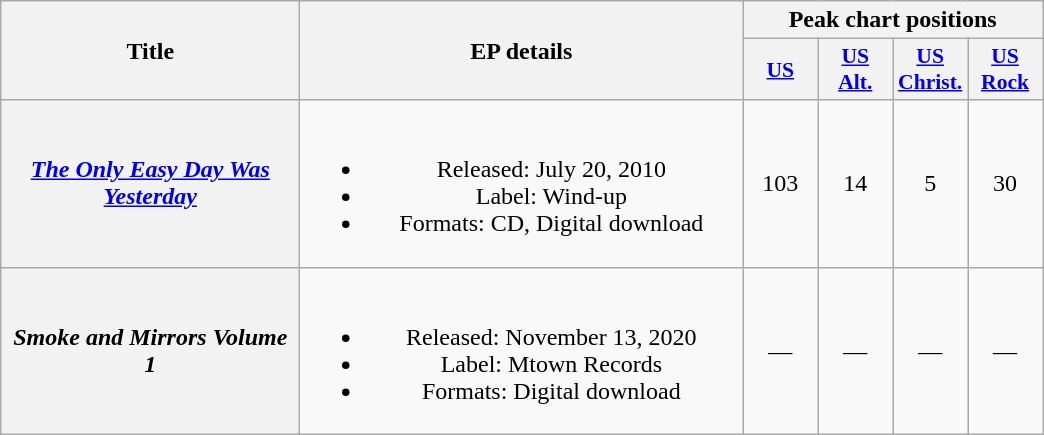<table class="wikitable plainrowheaders" style="text-align:center;">
<tr>
<th scope="col" rowspan="2" style="width:12em;">Title</th>
<th scope="col" rowspan="2" style="width:18em;">EP details</th>
<th scope="col" colspan="4">Peak chart positions</th>
</tr>
<tr>
<th scope="col" style="width:3em;font-size:90%;"><a href='#'>US</a><br></th>
<th scope="col" style="width:3em;font-size:90%;"><a href='#'>US<br>Alt.</a><br></th>
<th scope="col" style="width:3em;font-size:90%;"><a href='#'>US<br>Christ.</a><br></th>
<th scope="col" style="width:3em;font-size:90%;"><a href='#'>US<br>Rock</a><br></th>
</tr>
<tr>
<th scope="row"><em><a href='#'>The Only Easy Day Was Yesterday</a></em></th>
<td><br><ul><li>Released: July 20, 2010</li><li>Label: Wind-up</li><li>Formats: CD, Digital download</li></ul></td>
<td>103</td>
<td>14</td>
<td>5</td>
<td>30</td>
</tr>
<tr>
<th scope="row"><em>Smoke and Mirrors Volume 1</em></th>
<td><br><ul><li>Released: November 13, 2020</li><li>Label: Mtown Records</li><li>Formats: Digital download</li></ul></td>
<td>—</td>
<td>—</td>
<td>—</td>
<td>—</td>
</tr>
</table>
